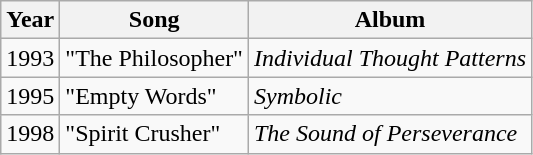<table class="wikitable">
<tr>
<th>Year</th>
<th>Song</th>
<th>Album</th>
</tr>
<tr>
<td>1993</td>
<td>"The Philosopher"</td>
<td><em>Individual Thought Patterns</em></td>
</tr>
<tr>
<td>1995</td>
<td>"Empty Words"</td>
<td><em>Symbolic</em></td>
</tr>
<tr>
<td>1998</td>
<td>"Spirit Crusher"</td>
<td><em>The Sound of Perseverance</em></td>
</tr>
</table>
